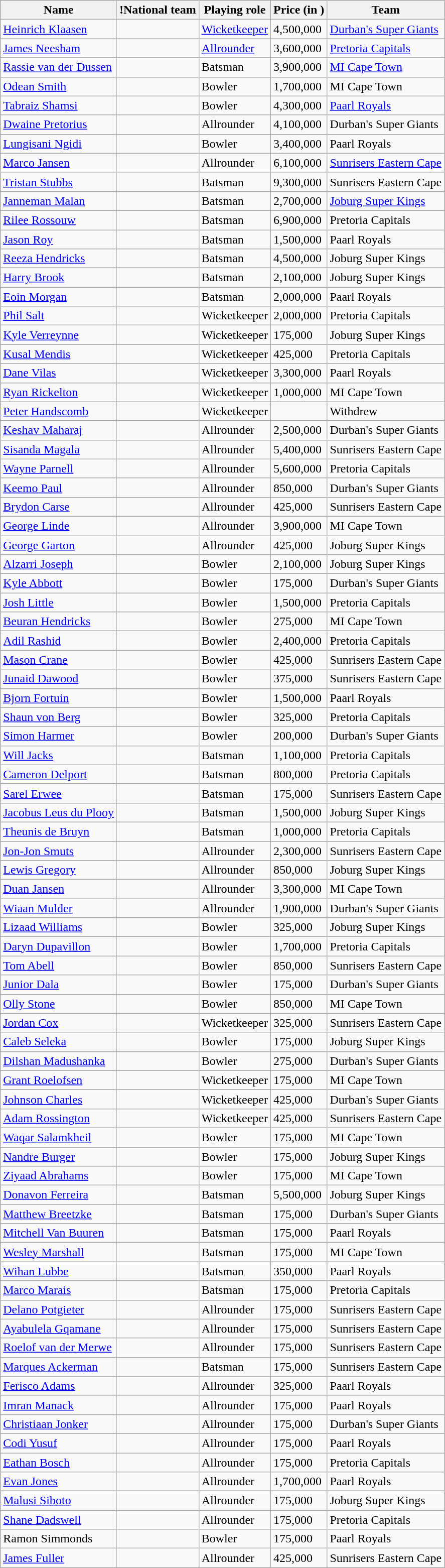<table class="wikitable sortable">
<tr>
<th>Name</th>
<th>!National team</th>
<th>Playing role</th>
<th>Price (in )</th>
<th>Team</th>
</tr>
<tr>
<td><a href='#'>Heinrich Klaasen</a></td>
<td></td>
<td><a href='#'>Wicketkeeper</a></td>
<td>4,500,000</td>
<td><a href='#'>Durban's Super Giants</a></td>
</tr>
<tr>
<td><a href='#'>James Neesham</a></td>
<td></td>
<td><a href='#'>Allrounder</a></td>
<td>3,600,000</td>
<td><a href='#'>Pretoria Capitals</a></td>
</tr>
<tr>
<td><a href='#'>Rassie van der Dussen</a></td>
<td></td>
<td>Batsman</td>
<td>3,900,000</td>
<td><a href='#'>MI Cape Town</a></td>
</tr>
<tr>
<td><a href='#'>Odean Smith</a></td>
<td></td>
<td>Bowler</td>
<td>1,700,000</td>
<td>MI Cape Town</td>
</tr>
<tr>
<td><a href='#'>Tabraiz Shamsi</a></td>
<td></td>
<td>Bowler</td>
<td>4,300,000</td>
<td><a href='#'>Paarl Royals</a></td>
</tr>
<tr>
<td><a href='#'>Dwaine Pretorius</a></td>
<td></td>
<td>Allrounder</td>
<td>4,100,000</td>
<td>Durban's Super Giants</td>
</tr>
<tr>
<td><a href='#'>Lungisani Ngidi</a></td>
<td></td>
<td>Bowler</td>
<td>3,400,000</td>
<td>Paarl Royals</td>
</tr>
<tr>
<td><a href='#'>Marco Jansen</a></td>
<td></td>
<td>Allrounder</td>
<td>6,100,000</td>
<td><a href='#'>Sunrisers Eastern Cape</a></td>
</tr>
<tr>
<td><a href='#'>Tristan Stubbs</a></td>
<td></td>
<td>Batsman</td>
<td>9,300,000</td>
<td>Sunrisers Eastern Cape</td>
</tr>
<tr>
<td><a href='#'>Janneman Malan</a></td>
<td></td>
<td>Batsman</td>
<td>2,700,000</td>
<td><a href='#'>Joburg Super Kings</a></td>
</tr>
<tr>
<td><a href='#'>Rilee Rossouw</a></td>
<td></td>
<td>Batsman</td>
<td>6,900,000</td>
<td>Pretoria Capitals</td>
</tr>
<tr>
<td><a href='#'>Jason Roy</a></td>
<td></td>
<td>Batsman</td>
<td>1,500,000</td>
<td>Paarl Royals</td>
</tr>
<tr>
<td><a href='#'>Reeza Hendricks</a></td>
<td></td>
<td>Batsman</td>
<td>4,500,000</td>
<td>Joburg Super Kings</td>
</tr>
<tr>
<td><a href='#'>Harry Brook</a></td>
<td></td>
<td>Batsman</td>
<td>2,100,000</td>
<td>Joburg Super Kings</td>
</tr>
<tr>
<td><a href='#'>Eoin Morgan</a></td>
<td></td>
<td>Batsman</td>
<td>2,000,000</td>
<td>Paarl Royals</td>
</tr>
<tr>
<td><a href='#'>Phil Salt</a></td>
<td></td>
<td>Wicketkeeper</td>
<td>2,000,000</td>
<td>Pretoria Capitals</td>
</tr>
<tr>
<td><a href='#'>Kyle Verreynne</a></td>
<td></td>
<td>Wicketkeeper</td>
<td>175,000</td>
<td>Joburg Super Kings</td>
</tr>
<tr>
<td><a href='#'>Kusal Mendis</a></td>
<td></td>
<td>Wicketkeeper</td>
<td>425,000</td>
<td>Pretoria Capitals</td>
</tr>
<tr>
<td><a href='#'>Dane Vilas</a></td>
<td></td>
<td>Wicketkeeper</td>
<td>3,300,000</td>
<td>Paarl Royals</td>
</tr>
<tr>
<td><a href='#'>Ryan Rickelton</a></td>
<td></td>
<td>Wicketkeeper</td>
<td>1,000,000</td>
<td>MI Cape Town</td>
</tr>
<tr>
<td><a href='#'>Peter Handscomb</a></td>
<td></td>
<td>Wicketkeeper</td>
<td></td>
<td>Withdrew</td>
</tr>
<tr>
<td><a href='#'>Keshav Maharaj</a></td>
<td></td>
<td>Allrounder</td>
<td>2,500,000</td>
<td>Durban's Super Giants</td>
</tr>
<tr>
<td><a href='#'>Sisanda Magala</a></td>
<td></td>
<td>Allrounder</td>
<td>5,400,000</td>
<td>Sunrisers Eastern Cape</td>
</tr>
<tr>
<td><a href='#'>Wayne Parnell</a></td>
<td></td>
<td>Allrounder</td>
<td>5,600,000</td>
<td>Pretoria Capitals</td>
</tr>
<tr>
<td><a href='#'>Keemo Paul</a></td>
<td></td>
<td>Allrounder</td>
<td>850,000</td>
<td>Durban's Super Giants</td>
</tr>
<tr>
<td><a href='#'>Brydon Carse</a></td>
<td></td>
<td>Allrounder</td>
<td>425,000</td>
<td>Sunrisers Eastern Cape</td>
</tr>
<tr>
<td><a href='#'>George Linde</a></td>
<td></td>
<td>Allrounder</td>
<td>3,900,000</td>
<td>MI Cape Town</td>
</tr>
<tr>
<td><a href='#'>George Garton</a></td>
<td></td>
<td>Allrounder</td>
<td>425,000</td>
<td>Joburg Super Kings</td>
</tr>
<tr>
<td><a href='#'>Alzarri Joseph</a></td>
<td></td>
<td>Bowler</td>
<td>2,100,000</td>
<td>Joburg Super Kings</td>
</tr>
<tr>
<td><a href='#'>Kyle Abbott</a></td>
<td></td>
<td>Bowler</td>
<td>175,000</td>
<td>Durban's Super Giants</td>
</tr>
<tr>
<td><a href='#'>Josh Little</a></td>
<td></td>
<td>Bowler</td>
<td>1,500,000</td>
<td>Pretoria Capitals</td>
</tr>
<tr>
<td><a href='#'>Beuran Hendricks</a></td>
<td></td>
<td>Bowler</td>
<td>275,000</td>
<td>MI Cape Town</td>
</tr>
<tr>
<td><a href='#'>Adil Rashid</a></td>
<td></td>
<td>Bowler</td>
<td>2,400,000</td>
<td>Pretoria Capitals</td>
</tr>
<tr>
<td><a href='#'>Mason Crane</a></td>
<td></td>
<td>Bowler</td>
<td>425,000</td>
<td>Sunrisers Eastern Cape</td>
</tr>
<tr>
<td><a href='#'>Junaid Dawood</a></td>
<td></td>
<td>Bowler</td>
<td>375,000</td>
<td>Sunrisers Eastern Cape</td>
</tr>
<tr>
<td><a href='#'>Bjorn Fortuin</a></td>
<td></td>
<td>Bowler</td>
<td>1,500,000</td>
<td>Paarl Royals</td>
</tr>
<tr>
<td><a href='#'>Shaun von Berg</a></td>
<td></td>
<td>Bowler</td>
<td>325,000</td>
<td>Pretoria Capitals</td>
</tr>
<tr>
<td><a href='#'>Simon Harmer</a></td>
<td></td>
<td>Bowler</td>
<td>200,000</td>
<td>Durban's Super Giants</td>
</tr>
<tr>
<td><a href='#'>Will Jacks</a></td>
<td></td>
<td>Batsman</td>
<td>1,100,000</td>
<td>Pretoria Capitals</td>
</tr>
<tr>
<td><a href='#'>Cameron Delport</a></td>
<td></td>
<td>Batsman</td>
<td>800,000</td>
<td>Pretoria Capitals</td>
</tr>
<tr>
<td><a href='#'>Sarel Erwee</a></td>
<td></td>
<td>Batsman</td>
<td>175,000</td>
<td>Sunrisers Eastern Cape</td>
</tr>
<tr>
<td><a href='#'>Jacobus Leus du Plooy</a></td>
<td></td>
<td>Batsman</td>
<td>1,500,000</td>
<td>Joburg Super Kings</td>
</tr>
<tr>
<td><a href='#'>Theunis de Bruyn</a></td>
<td></td>
<td>Batsman</td>
<td>1,000,000</td>
<td>Pretoria Capitals</td>
</tr>
<tr>
<td><a href='#'>Jon-Jon Smuts</a></td>
<td></td>
<td>Allrounder</td>
<td>2,300,000</td>
<td>Sunrisers Eastern Cape</td>
</tr>
<tr>
<td><a href='#'>Lewis Gregory</a></td>
<td></td>
<td>Allrounder</td>
<td>850,000</td>
<td>Joburg Super Kings</td>
</tr>
<tr>
<td><a href='#'>Duan Jansen</a></td>
<td></td>
<td>Allrounder</td>
<td>3,300,000</td>
<td>MI Cape Town</td>
</tr>
<tr>
<td><a href='#'>Wiaan Mulder</a></td>
<td></td>
<td>Allrounder</td>
<td>1,900,000</td>
<td>Durban's Super Giants</td>
</tr>
<tr>
<td><a href='#'>Lizaad Williams</a></td>
<td></td>
<td>Bowler</td>
<td>325,000</td>
<td>Joburg Super Kings</td>
</tr>
<tr>
<td><a href='#'>Daryn Dupavillon</a></td>
<td></td>
<td>Bowler</td>
<td>1,700,000</td>
<td>Pretoria Capitals</td>
</tr>
<tr>
<td><a href='#'>Tom Abell</a></td>
<td></td>
<td>Bowler</td>
<td>850,000</td>
<td>Sunrisers Eastern Cape</td>
</tr>
<tr>
<td><a href='#'>Junior Dala</a></td>
<td></td>
<td>Bowler</td>
<td>175,000</td>
<td>Durban's Super Giants</td>
</tr>
<tr>
<td><a href='#'>Olly Stone</a></td>
<td></td>
<td>Bowler</td>
<td>850,000</td>
<td>MI Cape Town</td>
</tr>
<tr>
<td><a href='#'>Jordan Cox</a></td>
<td></td>
<td>Wicketkeeper</td>
<td>325,000</td>
<td>Sunrisers Eastern Cape</td>
</tr>
<tr>
<td><a href='#'>Caleb Seleka</a></td>
<td></td>
<td>Bowler</td>
<td>175,000</td>
<td>Joburg Super Kings</td>
</tr>
<tr>
<td><a href='#'>Dilshan Madushanka</a></td>
<td></td>
<td>Bowler</td>
<td>275,000</td>
<td>Durban's Super Giants</td>
</tr>
<tr>
<td><a href='#'>Grant Roelofsen</a></td>
<td></td>
<td>Wicketkeeper</td>
<td>175,000</td>
<td>MI Cape Town</td>
</tr>
<tr>
<td><a href='#'>Johnson Charles</a></td>
<td></td>
<td>Wicketkeeper</td>
<td>425,000</td>
<td>Durban's Super Giants</td>
</tr>
<tr>
<td><a href='#'>Adam Rossington</a></td>
<td></td>
<td>Wicketkeeper</td>
<td>425,000</td>
<td>Sunrisers Eastern Cape</td>
</tr>
<tr>
<td><a href='#'>Waqar Salamkheil</a></td>
<td></td>
<td>Bowler</td>
<td>175,000</td>
<td>MI Cape Town</td>
</tr>
<tr>
<td><a href='#'>Nandre Burger</a></td>
<td></td>
<td>Bowler</td>
<td>175,000</td>
<td>Joburg Super Kings</td>
</tr>
<tr>
<td><a href='#'>Ziyaad Abrahams</a></td>
<td></td>
<td>Bowler</td>
<td>175,000</td>
<td>MI Cape Town</td>
</tr>
<tr>
<td><a href='#'>Donavon Ferreira</a></td>
<td></td>
<td>Batsman</td>
<td>5,500,000</td>
<td>Joburg Super Kings</td>
</tr>
<tr>
<td><a href='#'>Matthew Breetzke</a></td>
<td></td>
<td>Batsman</td>
<td>175,000</td>
<td>Durban's Super Giants</td>
</tr>
<tr>
<td><a href='#'>Mitchell Van Buuren</a></td>
<td></td>
<td>Batsman</td>
<td>175,000</td>
<td>Paarl Royals</td>
</tr>
<tr>
<td><a href='#'>Wesley Marshall</a></td>
<td></td>
<td>Batsman</td>
<td>175,000</td>
<td>MI Cape Town</td>
</tr>
<tr>
<td><a href='#'>Wihan Lubbe</a></td>
<td></td>
<td>Batsman</td>
<td>350,000</td>
<td>Paarl Royals</td>
</tr>
<tr>
<td><a href='#'>Marco Marais</a></td>
<td></td>
<td>Batsman</td>
<td>175,000</td>
<td>Pretoria Capitals</td>
</tr>
<tr>
<td><a href='#'>Delano Potgieter</a></td>
<td></td>
<td>Allrounder</td>
<td>175,000</td>
<td>Sunrisers Eastern Cape</td>
</tr>
<tr>
<td><a href='#'>Ayabulela Gqamane</a></td>
<td></td>
<td>Allrounder</td>
<td>175,000</td>
<td>Sunrisers Eastern Cape</td>
</tr>
<tr>
<td><a href='#'>Roelof van der Merwe</a></td>
<td></td>
<td>Allrounder</td>
<td>175,000</td>
<td>Sunrisers Eastern Cape</td>
</tr>
<tr>
<td><a href='#'>Marques Ackerman</a></td>
<td></td>
<td>Batsman</td>
<td>175,000</td>
<td>Sunrisers Eastern Cape</td>
</tr>
<tr>
<td><a href='#'>Ferisco Adams</a></td>
<td></td>
<td>Allrounder</td>
<td>325,000</td>
<td>Paarl Royals</td>
</tr>
<tr>
<td><a href='#'>Imran Manack</a></td>
<td></td>
<td>Allrounder</td>
<td>175,000</td>
<td>Paarl Royals</td>
</tr>
<tr>
<td><a href='#'>Christiaan Jonker</a></td>
<td></td>
<td>Allrounder</td>
<td>175,000</td>
<td>Durban's Super Giants</td>
</tr>
<tr>
<td><a href='#'>Codi Yusuf</a></td>
<td></td>
<td>Allrounder</td>
<td>175,000</td>
<td>Paarl Royals</td>
</tr>
<tr>
<td><a href='#'>Eathan Bosch</a></td>
<td></td>
<td>Allrounder</td>
<td>175,000</td>
<td>Pretoria Capitals</td>
</tr>
<tr>
<td><a href='#'>Evan Jones</a></td>
<td></td>
<td>Allrounder</td>
<td>1,700,000</td>
<td>Paarl Royals</td>
</tr>
<tr>
<td><a href='#'>Malusi Siboto</a></td>
<td></td>
<td>Allrounder</td>
<td>175,000</td>
<td>Joburg Super Kings</td>
</tr>
<tr>
<td><a href='#'>Shane Dadswell</a></td>
<td></td>
<td>Allrounder</td>
<td>175,000</td>
<td>Pretoria Capitals</td>
</tr>
<tr>
<td>Ramon Simmonds</td>
<td></td>
<td>Bowler</td>
<td>175,000</td>
<td>Paarl Royals</td>
</tr>
<tr>
<td><a href='#'>James Fuller</a></td>
<td></td>
<td>Allrounder</td>
<td>425,000</td>
<td>Sunrisers Eastern Cape</td>
</tr>
</table>
